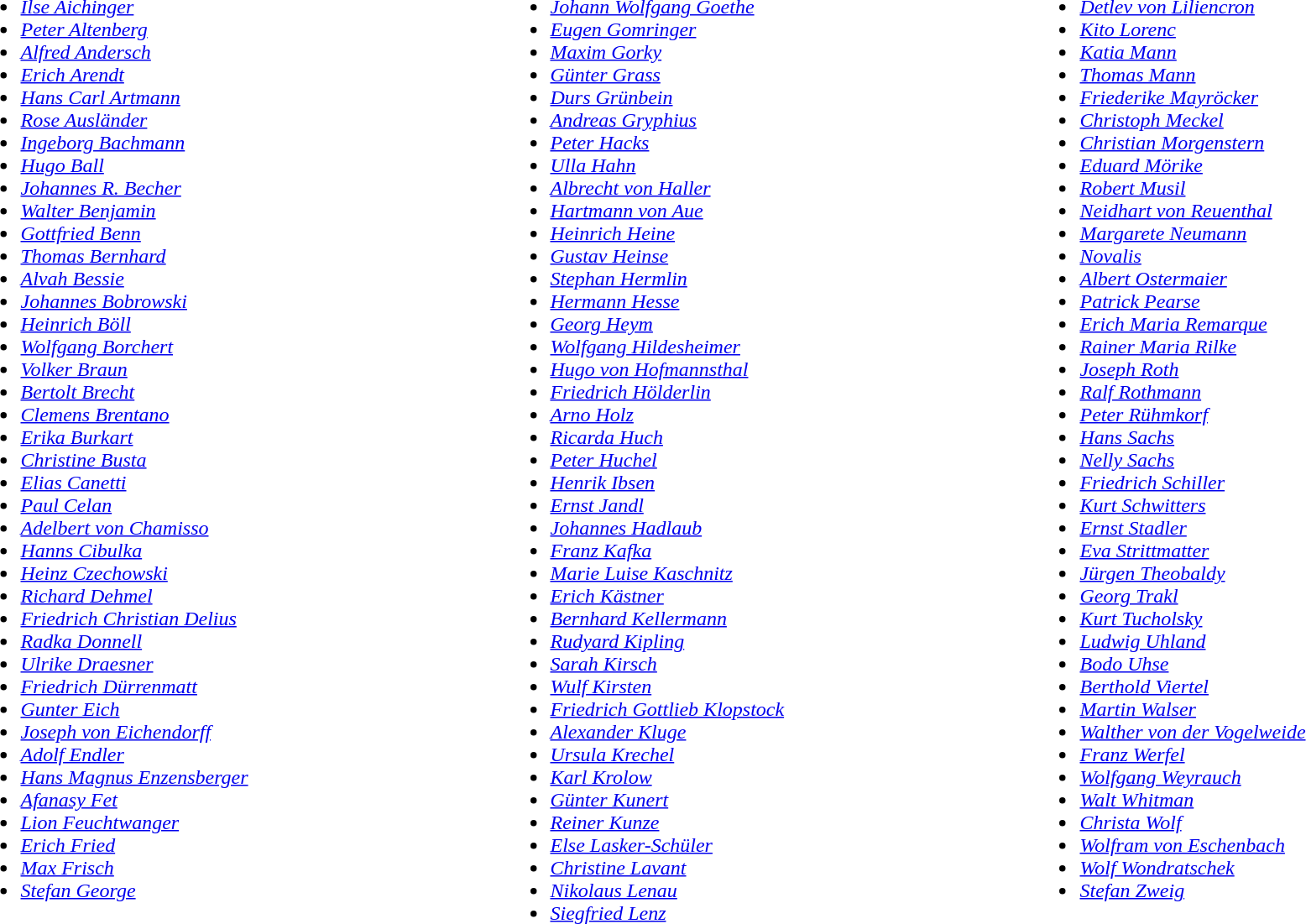<table width="100%">
<tr>
<td valign="top" width="33%"><br><ul><li><em><a href='#'>Ilse Aichinger</a></em></li><li><em><a href='#'>Peter Altenberg</a></em></li><li><em><a href='#'>Alfred Andersch</a></em></li><li><em><a href='#'>Erich Arendt</a></em></li><li><em><a href='#'>Hans Carl Artmann</a></em></li><li><em><a href='#'>Rose Ausländer</a></em></li><li><em><a href='#'>Ingeborg Bachmann</a></em></li><li><em><a href='#'>Hugo Ball</a></em></li><li><em><a href='#'>Johannes R. Becher</a></em></li><li><em><a href='#'>Walter Benjamin</a></em></li><li><em><a href='#'>Gottfried Benn</a></em></li><li><em><a href='#'>Thomas Bernhard</a></em></li><li><em><a href='#'>Alvah Bessie</a></em></li><li><em><a href='#'>Johannes Bobrowski</a></em></li><li><em><a href='#'>Heinrich Böll</a></em></li><li><em><a href='#'>Wolfgang Borchert</a></em></li><li><em><a href='#'>Volker Braun</a></em></li><li><em><a href='#'>Bertolt Brecht</a></em></li><li><em><a href='#'>Clemens Brentano</a></em></li><li><em><a href='#'>Erika Burkart</a></em></li><li><em><a href='#'>Christine Busta</a></em></li><li><em><a href='#'>Elias Canetti</a></em></li><li><em><a href='#'>Paul Celan</a></em></li><li><em><a href='#'>Adelbert von Chamisso</a></em></li><li><em><a href='#'>Hanns Cibulka</a></em></li><li><em><a href='#'>Heinz Czechowski</a></em></li><li><em><a href='#'>Richard Dehmel</a></em></li><li><em><a href='#'>Friedrich Christian Delius</a></em></li><li><em><a href='#'>Radka Donnell</a></em></li><li><em><a href='#'>Ulrike Draesner</a></em></li><li><em><a href='#'>Friedrich Dürrenmatt</a></em></li><li><em><a href='#'>Gunter Eich</a></em></li><li><em><a href='#'>Joseph von Eichendorff</a></em></li><li><em><a href='#'>Adolf Endler</a></em></li><li><em><a href='#'>Hans Magnus Enzensberger</a></em></li><li><em><a href='#'>Afanasy Fet</a></em></li><li><em><a href='#'>Lion Feuchtwanger</a></em></li><li><em><a href='#'>Erich Fried</a></em></li><li><em><a href='#'>Max Frisch</a></em></li><li><em><a href='#'>Stefan George</a></em></li></ul></td>
<td valign="top" width="33%"><br><ul><li><em><a href='#'>Johann Wolfgang Goethe</a></em></li><li><em><a href='#'>Eugen Gomringer</a></em></li><li><em><a href='#'>Maxim Gorky</a></em></li><li><em><a href='#'>Günter Grass</a></em></li><li><em><a href='#'>Durs Grünbein</a></em></li><li><em><a href='#'>Andreas Gryphius</a></em></li><li><em><a href='#'>Peter Hacks</a></em></li><li><em><a href='#'>Ulla Hahn</a></em></li><li><em><a href='#'>Albrecht von Haller</a></em></li><li><em><a href='#'>Hartmann von Aue</a></em></li><li><em><a href='#'>Heinrich Heine</a></em></li><li><em><a href='#'>Gustav Heinse</a></em></li><li><em><a href='#'>Stephan Hermlin</a></em></li><li><em><a href='#'>Hermann Hesse</a></em></li><li><em><a href='#'>Georg Heym</a></em></li><li><em><a href='#'>Wolfgang Hildesheimer</a></em></li><li><em><a href='#'>Hugo von Hofmannsthal</a></em></li><li><em><a href='#'>Friedrich Hölderlin</a></em></li><li><em><a href='#'>Arno Holz</a></em></li><li><em><a href='#'>Ricarda Huch</a></em></li><li><em><a href='#'>Peter Huchel</a></em></li><li><em><a href='#'>Henrik Ibsen</a></em></li><li><em><a href='#'>Ernst Jandl</a></em></li><li><em><a href='#'>Johannes Hadlaub</a></em></li><li><em><a href='#'>Franz Kafka</a></em></li><li><em><a href='#'>Marie Luise Kaschnitz</a></em></li><li><em><a href='#'>Erich Kästner</a></em></li><li><em><a href='#'>Bernhard Kellermann</a></em></li><li><em><a href='#'>Rudyard Kipling</a></em></li><li><em><a href='#'>Sarah Kirsch</a></em></li><li><em><a href='#'>Wulf Kirsten</a></em></li><li><em><a href='#'>Friedrich Gottlieb Klopstock</a></em></li><li><em><a href='#'>Alexander Kluge</a></em></li><li><em><a href='#'>Ursula Krechel</a></em></li><li><em><a href='#'>Karl Krolow</a></em></li><li><em><a href='#'>Günter Kunert</a></em></li><li><em><a href='#'>Reiner Kunze</a></em></li><li><em><a href='#'>Else Lasker-Schüler</a></em></li><li><em><a href='#'>Christine Lavant</a></em></li><li><em><a href='#'>Nikolaus Lenau</a></em></li><li><em><a href='#'>Siegfried Lenz</a></em></li></ul></td>
<td valign="top" width="33%"><br><ul><li><em><a href='#'>Detlev von Liliencron</a></em></li><li><em><a href='#'>Kito Lorenc</a></em></li><li><em><a href='#'>Katia Mann</a></em></li><li><em><a href='#'>Thomas Mann</a></em></li><li><em><a href='#'>Friederike Mayröcker</a></em></li><li><em><a href='#'>Christoph Meckel</a></em></li><li><em><a href='#'>Christian Morgenstern</a></em></li><li><em><a href='#'>Eduard Mörike</a></em></li><li><em><a href='#'>Robert Musil</a></em></li><li><em><a href='#'>Neidhart von Reuenthal</a></em></li><li><em><a href='#'>Margarete Neumann</a></em></li><li><em><a href='#'>Novalis</a></em></li><li><em><a href='#'>Albert Ostermaier</a></em></li><li><em><a href='#'>Patrick Pearse</a></em></li><li><em><a href='#'>Erich Maria Remarque</a></em></li><li><em><a href='#'>Rainer Maria Rilke</a></em></li><li><em><a href='#'>Joseph Roth</a></em></li><li><em><a href='#'>Ralf Rothmann</a></em></li><li><em><a href='#'>Peter Rühmkorf</a></em></li><li><em><a href='#'>Hans Sachs</a></em></li><li><em><a href='#'>Nelly Sachs</a></em></li><li><em><a href='#'>Friedrich Schiller</a></em></li><li><em><a href='#'>Kurt Schwitters</a></em></li><li><em><a href='#'>Ernst Stadler</a></em></li><li><em><a href='#'>Eva Strittmatter</a></em></li><li><em><a href='#'>Jürgen Theobaldy</a></em></li><li><em><a href='#'>Georg Trakl</a></em></li><li><em><a href='#'>Kurt Tucholsky</a></em></li><li><em><a href='#'>Ludwig Uhland</a></em></li><li><em><a href='#'>Bodo Uhse</a></em></li><li><em><a href='#'>Berthold Viertel</a></em></li><li><em><a href='#'>Martin Walser</a></em></li><li><em><a href='#'>Walther von der Vogelweide</a></em></li><li><em><a href='#'>Franz Werfel</a></em></li><li><em><a href='#'>Wolfgang Weyrauch</a></em></li><li><em><a href='#'>Walt Whitman</a></em></li><li><em><a href='#'>Christa Wolf</a></em></li><li><em><a href='#'>Wolfram von Eschenbach</a></em></li><li><em><a href='#'>Wolf Wondratschek</a></em></li><li><em><a href='#'>Stefan Zweig</a></em></li></ul></td>
</tr>
</table>
